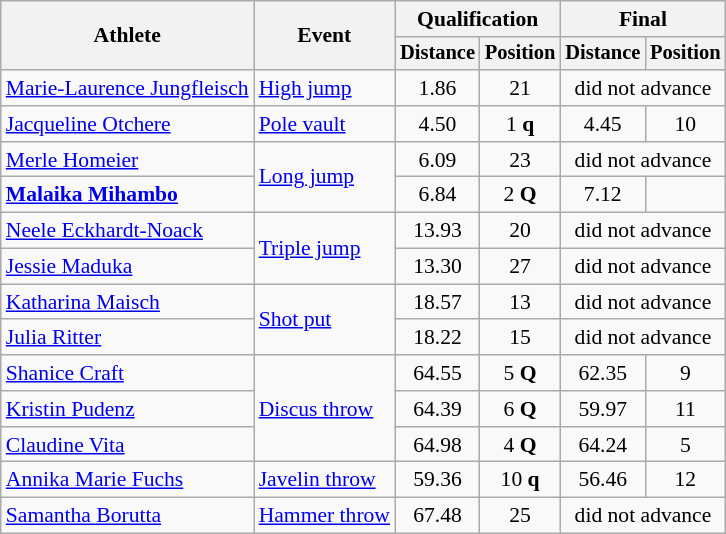<table class=wikitable style=font-size:90%>
<tr>
<th rowspan=2>Athlete</th>
<th rowspan=2>Event</th>
<th colspan=2>Qualification</th>
<th colspan=2>Final</th>
</tr>
<tr style=font-size:95%>
<th>Distance</th>
<th>Position</th>
<th>Distance</th>
<th>Position</th>
</tr>
<tr align=center>
<td align=left><a href='#'>Marie-Laurence Jungfleisch</a></td>
<td align=left><a href='#'>High jump</a></td>
<td>1.86 </td>
<td>21</td>
<td colspan=2>did not advance</td>
</tr>
<tr align=center>
<td align=left><a href='#'>Jacqueline Otchere</a></td>
<td align=left><a href='#'>Pole vault</a></td>
<td>4.50 </td>
<td>1 <strong>q</strong></td>
<td>4.45</td>
<td>10</td>
</tr>
<tr align=center>
<td align=left><a href='#'>Merle Homeier</a></td>
<td align=left rowspan=2><a href='#'>Long jump</a></td>
<td>6.09</td>
<td>23</td>
<td colspan=2>did not advance</td>
</tr>
<tr align=center>
<td align=left><strong><a href='#'>Malaika Mihambo</a></strong></td>
<td>6.84</td>
<td>2 <strong>Q</strong></td>
<td>7.12 </td>
<td></td>
</tr>
<tr align=center>
<td align=left><a href='#'>Neele Eckhardt-Noack</a></td>
<td align=left rowspan=2><a href='#'>Triple jump</a></td>
<td>13.93</td>
<td>20</td>
<td colspan=2>did not advance</td>
</tr>
<tr align=center>
<td align=left><a href='#'>Jessie Maduka</a></td>
<td>13.30</td>
<td>27</td>
<td colspan=2>did not advance</td>
</tr>
<tr align=center>
<td align=left><a href='#'>Katharina Maisch</a></td>
<td align=left rowspan=2><a href='#'>Shot put</a></td>
<td>18.57</td>
<td>13</td>
<td colspan=2>did not advance</td>
</tr>
<tr align=center>
<td align=left><a href='#'>Julia Ritter</a></td>
<td>18.22</td>
<td>15</td>
<td colspan=2>did not advance</td>
</tr>
<tr align=center>
<td align=left><a href='#'>Shanice Craft</a></td>
<td align=left rowspan=3><a href='#'>Discus throw</a></td>
<td>64.55</td>
<td>5 <strong>Q</strong></td>
<td>62.35</td>
<td>9</td>
</tr>
<tr align=center>
<td align=left><a href='#'>Kristin Pudenz</a></td>
<td>64.39</td>
<td>6 <strong>Q</strong></td>
<td>59.97</td>
<td>11</td>
</tr>
<tr align=center>
<td align=left><a href='#'>Claudine Vita</a></td>
<td>64.98 </td>
<td>4 <strong>Q</strong></td>
<td>64.24</td>
<td>5</td>
</tr>
<tr align=center>
<td align=left><a href='#'>Annika Marie Fuchs</a></td>
<td align=left><a href='#'>Javelin throw</a></td>
<td>59.36</td>
<td>10 <strong>q</strong></td>
<td>56.46</td>
<td>12</td>
</tr>
<tr align=center>
<td align=left><a href='#'>Samantha Borutta</a></td>
<td align=left><a href='#'>Hammer throw</a></td>
<td>67.48</td>
<td>25</td>
<td colspan=2>did not advance</td>
</tr>
</table>
